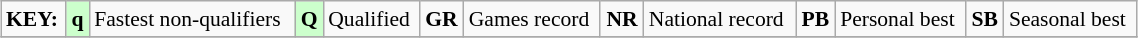<table class="wikitable" style="margin:0.5em auto; font-size:90%;position:relative;" width=60%>
<tr>
<td><strong>KEY:</strong></td>
<td bgcolor=ccffcc align=center><strong>q</strong></td>
<td>Fastest non-qualifiers</td>
<td bgcolor=ccffcc align=center><strong>Q</strong></td>
<td>Qualified</td>
<td align=center><strong>GR</strong></td>
<td>Games record</td>
<td align=center><strong>NR</strong></td>
<td>National record</td>
<td align=center><strong>PB</strong></td>
<td>Personal best</td>
<td align=center><strong>SB</strong></td>
<td>Seasonal best</td>
</tr>
<tr>
</tr>
</table>
